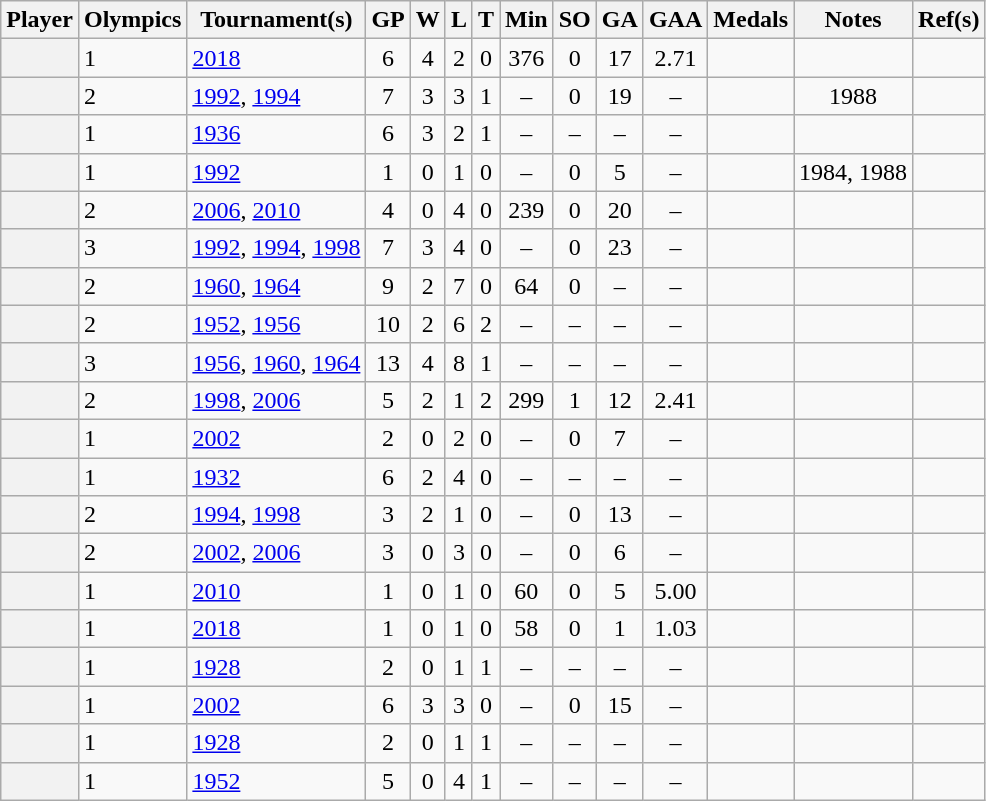<table class="wikitable sortable plainrowheaders" style="text-align:center;">
<tr>
<th scope="col">Player</th>
<th scope="col">Olympics</th>
<th scope="col">Tournament(s)</th>
<th scope="col">GP</th>
<th scope="col">W</th>
<th scope="col">L</th>
<th scope="col">T</th>
<th scope="col">Min</th>
<th scope="col">SO</th>
<th scope="col">GA</th>
<th scope="col">GAA</th>
<th scope="col">Medals</th>
<th scope="col">Notes</th>
<th scope="col" class="unsortable">Ref(s)</th>
</tr>
<tr>
<th scope="row"></th>
<td align=left>1</td>
<td align=left><a href='#'>2018</a></td>
<td>6</td>
<td>4</td>
<td>2</td>
<td>0</td>
<td>376</td>
<td>0</td>
<td>17</td>
<td>2.71</td>
<td align=left></td>
<td></td>
<td></td>
</tr>
<tr>
<th scope="row"></th>
<td align=left>2</td>
<td align=left><a href='#'>1992</a>, <a href='#'>1994</a></td>
<td>7</td>
<td>3</td>
<td>3</td>
<td>1</td>
<td>–</td>
<td>0</td>
<td>19</td>
<td>–</td>
<td align=left></td>
<td>1988</td>
<td></td>
</tr>
<tr>
<th scope="row"></th>
<td align=left>1</td>
<td align=left><a href='#'>1936</a></td>
<td>6</td>
<td>3</td>
<td>2</td>
<td>1</td>
<td>–</td>
<td>–</td>
<td>–</td>
<td>–</td>
<td align=left></td>
<td></td>
<td></td>
</tr>
<tr>
<th scope="row"></th>
<td align=left>1</td>
<td align=left><a href='#'>1992</a></td>
<td>1</td>
<td>0</td>
<td>1</td>
<td>0</td>
<td>–</td>
<td>0</td>
<td>5</td>
<td>–</td>
<td align=left></td>
<td>1984, 1988</td>
<td></td>
</tr>
<tr>
<th scope="row"></th>
<td align=left>2</td>
<td align=left><a href='#'>2006</a>, <a href='#'>2010</a></td>
<td>4</td>
<td>0</td>
<td>4</td>
<td>0</td>
<td>239</td>
<td>0</td>
<td>20</td>
<td>–</td>
<td align=left></td>
<td></td>
<td></td>
</tr>
<tr>
<th scope="row"></th>
<td align=left>3</td>
<td align=left><a href='#'>1992</a>, <a href='#'>1994</a>, <a href='#'>1998</a></td>
<td>7</td>
<td>3</td>
<td>4</td>
<td>0</td>
<td>–</td>
<td>0</td>
<td>23</td>
<td>–</td>
<td align=left></td>
<td></td>
<td></td>
</tr>
<tr>
<th scope="row"></th>
<td align=left>2</td>
<td align=left><a href='#'>1960</a>, <a href='#'>1964</a></td>
<td>9</td>
<td>2</td>
<td>7</td>
<td>0</td>
<td>64</td>
<td>0</td>
<td>–</td>
<td>–</td>
<td align=left></td>
<td></td>
<td></td>
</tr>
<tr>
<th scope="row"></th>
<td align=left>2</td>
<td align=left><a href='#'>1952</a>, <a href='#'>1956</a></td>
<td>10</td>
<td>2</td>
<td>6</td>
<td>2</td>
<td>–</td>
<td>–</td>
<td>–</td>
<td>–</td>
<td align=left></td>
<td></td>
<td></td>
</tr>
<tr>
<th scope="row"></th>
<td align=left>3</td>
<td align=left><a href='#'>1956</a>, <a href='#'>1960</a>, <a href='#'>1964</a></td>
<td>13</td>
<td>4</td>
<td>8</td>
<td>1</td>
<td>–</td>
<td>–</td>
<td>–</td>
<td>–</td>
<td align=left></td>
<td></td>
<td></td>
</tr>
<tr>
<th scope="row"></th>
<td align=left>2</td>
<td align=left><a href='#'>1998</a>, <a href='#'>2006</a></td>
<td>5</td>
<td>2</td>
<td>1</td>
<td>2</td>
<td>299</td>
<td>1</td>
<td>12</td>
<td>2.41</td>
<td align=left></td>
<td></td>
<td></td>
</tr>
<tr>
<th scope="row"></th>
<td align=left>1</td>
<td align=left><a href='#'>2002</a></td>
<td>2</td>
<td>0</td>
<td>2</td>
<td>0</td>
<td>–</td>
<td>0</td>
<td>7</td>
<td>–</td>
<td align=left></td>
<td></td>
</tr>
<tr>
<th scope="row"></th>
<td align=left>1</td>
<td align=left><a href='#'>1932</a></td>
<td>6</td>
<td>2</td>
<td>4</td>
<td>0</td>
<td>–</td>
<td>–</td>
<td>–</td>
<td>–</td>
<td align=left></td>
<td></td>
<td></td>
</tr>
<tr>
<th scope="row"></th>
<td align=left>2</td>
<td align=left><a href='#'>1994</a>, <a href='#'>1998</a></td>
<td>3</td>
<td>2</td>
<td>1</td>
<td>0</td>
<td>–</td>
<td>0</td>
<td>13</td>
<td>–</td>
<td align=left></td>
<td></td>
<td></td>
</tr>
<tr>
<th scope="row"></th>
<td align=left>2</td>
<td align=left><a href='#'>2002</a>, <a href='#'>2006</a></td>
<td>3</td>
<td>0</td>
<td>3</td>
<td>0</td>
<td>–</td>
<td>0</td>
<td>6</td>
<td>–</td>
<td align=left></td>
<td></td>
<td></td>
</tr>
<tr>
<th scope="row"></th>
<td align=left>1</td>
<td align=left><a href='#'>2010</a></td>
<td>1</td>
<td>0</td>
<td>1</td>
<td>0</td>
<td>60</td>
<td>0</td>
<td>5</td>
<td>5.00</td>
<td align=left></td>
<td></td>
<td></td>
</tr>
<tr>
<th scope="row"></th>
<td align=left>1</td>
<td align=left><a href='#'>2018</a></td>
<td>1</td>
<td>0</td>
<td>1</td>
<td>0</td>
<td>58</td>
<td>0</td>
<td>1</td>
<td>1.03</td>
<td align=left></td>
<td></td>
<td></td>
</tr>
<tr>
<th scope="row"></th>
<td align=left>1</td>
<td align=left><a href='#'>1928</a></td>
<td>2</td>
<td>0</td>
<td>1</td>
<td>1</td>
<td>–</td>
<td>–</td>
<td>–</td>
<td>–</td>
<td align=left></td>
<td></td>
<td></td>
</tr>
<tr>
<th scope="row"></th>
<td align=left>1</td>
<td align=left><a href='#'>2002</a></td>
<td>6</td>
<td>3</td>
<td>3</td>
<td>0</td>
<td>–</td>
<td>0</td>
<td>15</td>
<td>–</td>
<td align=left></td>
<td></td>
<td></td>
</tr>
<tr>
<th scope="row"></th>
<td align=left>1</td>
<td align=left><a href='#'>1928</a></td>
<td>2</td>
<td>0</td>
<td>1</td>
<td>1</td>
<td>–</td>
<td>–</td>
<td>–</td>
<td>–</td>
<td align=left></td>
<td></td>
<td></td>
</tr>
<tr>
<th scope="row"></th>
<td align=left>1</td>
<td align=left><a href='#'>1952</a></td>
<td>5</td>
<td>0</td>
<td>4</td>
<td>1</td>
<td>–</td>
<td>–</td>
<td>–</td>
<td>–</td>
<td align=left></td>
<td></td>
<td></td>
</tr>
</table>
